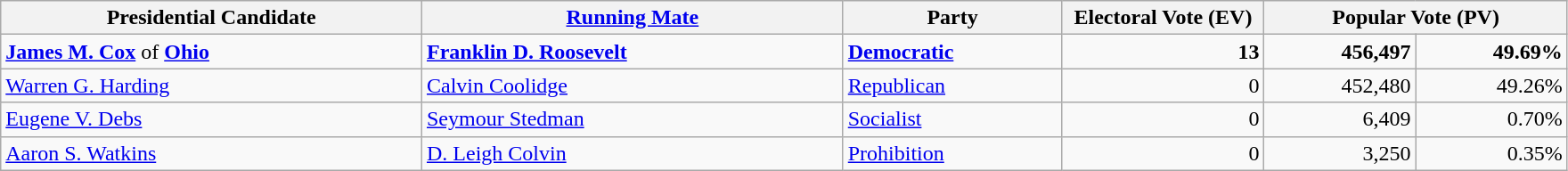<table class="wikitable">
<tr>
<th width="25%">Presidential Candidate</th>
<th width="25%"><a href='#'>Running Mate</a></th>
<th width="13%">Party</th>
<th width="12%">Electoral Vote (EV)</th>
<th colspan="2" width="18%">Popular Vote (PV)</th>
</tr>
<tr>
<td><strong><a href='#'>James M. Cox</a></strong> of <strong><a href='#'>Ohio</a></strong></td>
<td><strong><a href='#'>Franklin D. Roosevelt</a></strong></td>
<td><strong><a href='#'>Democratic</a></strong></td>
<td align="right"><strong>13</strong></td>
<td align="right"><strong>456,497</strong></td>
<td align="right"><strong>49.69%</strong></td>
</tr>
<tr>
<td><a href='#'>Warren G. Harding</a></td>
<td><a href='#'>Calvin Coolidge</a></td>
<td><a href='#'>Republican</a></td>
<td align="right">0</td>
<td align="right">452,480</td>
<td align="right">49.26%</td>
</tr>
<tr>
<td><a href='#'>Eugene V. Debs</a></td>
<td><a href='#'>Seymour Stedman</a></td>
<td><a href='#'>Socialist</a></td>
<td align="right">0</td>
<td align="right">6,409</td>
<td align="right">0.70%</td>
</tr>
<tr>
<td><a href='#'>Aaron S. Watkins</a></td>
<td><a href='#'>D. Leigh Colvin</a></td>
<td><a href='#'>Prohibition</a></td>
<td align="right">0</td>
<td align="right">3,250</td>
<td align="right">0.35%</td>
</tr>
</table>
